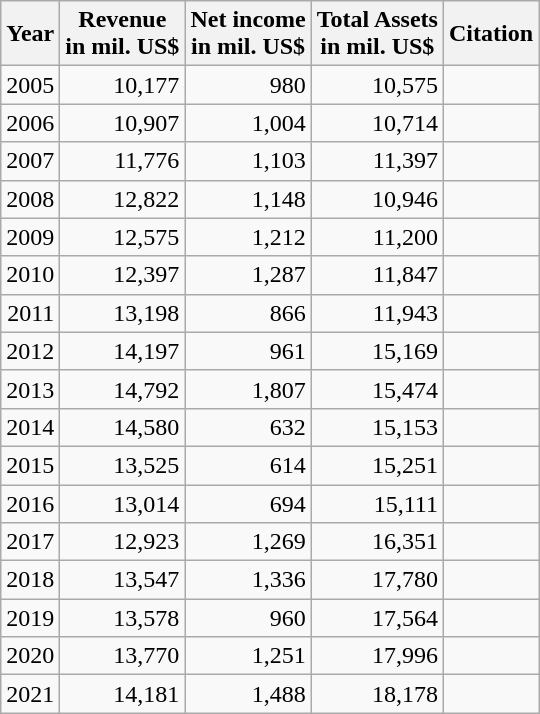<table class="wikitable float-left" style="text-align: right;">
<tr>
<th>Year</th>
<th>Revenue<br>in mil. US$</th>
<th>Net income<br>in mil. US$</th>
<th>Total Assets<br>in mil. US$</th>
<th>Citation</th>
</tr>
<tr>
<td>2005</td>
<td>10,177</td>
<td>980</td>
<td>10,575</td>
<td></td>
</tr>
<tr>
<td>2006</td>
<td>10,907</td>
<td>1,004</td>
<td>10,714</td>
<td></td>
</tr>
<tr>
<td>2007</td>
<td>11,776</td>
<td>1,103</td>
<td>11,397</td>
<td></td>
</tr>
<tr>
<td>2008</td>
<td>12,822</td>
<td>1,148</td>
<td>10,946</td>
<td></td>
</tr>
<tr>
<td>2009</td>
<td>12,575</td>
<td>1,212</td>
<td>11,200</td>
<td></td>
</tr>
<tr>
<td>2010</td>
<td>12,397</td>
<td>1,287</td>
<td>11,847</td>
<td></td>
</tr>
<tr>
<td>2011</td>
<td>13,198</td>
<td>866</td>
<td>11,943</td>
<td></td>
</tr>
<tr>
<td>2012</td>
<td>14,197</td>
<td>961</td>
<td>15,169</td>
<td></td>
</tr>
<tr>
<td>2013</td>
<td>14,792</td>
<td>1,807</td>
<td>15,474</td>
<td></td>
</tr>
<tr>
<td>2014</td>
<td>14,580</td>
<td>632</td>
<td>15,153</td>
<td></td>
</tr>
<tr>
<td>2015</td>
<td>13,525</td>
<td>614</td>
<td>15,251</td>
<td></td>
</tr>
<tr>
<td>2016</td>
<td>13,014</td>
<td>694</td>
<td>15,111</td>
<td></td>
</tr>
<tr>
<td>2017</td>
<td>12,923</td>
<td>1,269</td>
<td>16,351</td>
<td></td>
</tr>
<tr>
<td>2018</td>
<td>13,547</td>
<td>1,336</td>
<td>17,780</td>
<td></td>
</tr>
<tr>
<td>2019</td>
<td>13,578</td>
<td>960</td>
<td>17,564</td>
<td></td>
</tr>
<tr>
<td>2020</td>
<td>13,770</td>
<td>1,251</td>
<td>17,996</td>
<td></td>
</tr>
<tr>
<td>2021</td>
<td>14,181</td>
<td>1,488</td>
<td>18,178</td>
<td></td>
</tr>
</table>
